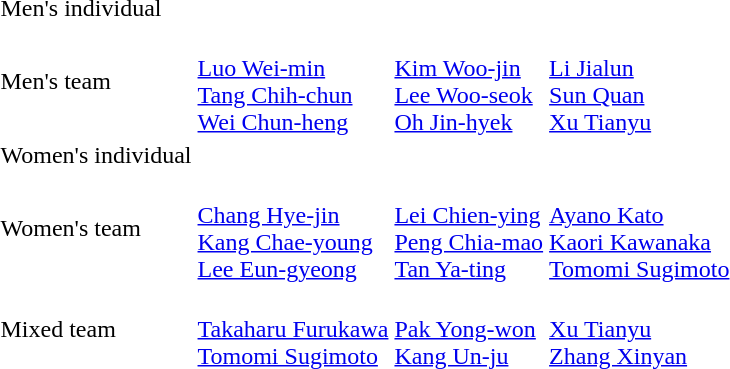<table>
<tr>
<td>Men's individual<br></td>
<td></td>
<td></td>
<td></td>
</tr>
<tr>
<td>Men's team<br></td>
<td><br><a href='#'>Luo Wei-min</a><br><a href='#'>Tang Chih-chun</a><br><a href='#'>Wei Chun-heng</a></td>
<td><br><a href='#'>Kim Woo-jin</a><br><a href='#'>Lee Woo-seok</a><br><a href='#'>Oh Jin-hyek</a></td>
<td><br><a href='#'>Li Jialun</a><br><a href='#'>Sun Quan</a><br><a href='#'>Xu Tianyu</a></td>
</tr>
<tr>
<td>Women's individual<br></td>
<td></td>
<td></td>
<td></td>
</tr>
<tr>
<td>Women's team<br></td>
<td><br><a href='#'>Chang Hye-jin</a><br><a href='#'>Kang Chae-young</a><br><a href='#'>Lee Eun-gyeong</a></td>
<td><br><a href='#'>Lei Chien-ying</a><br><a href='#'>Peng Chia-mao</a><br><a href='#'>Tan Ya-ting</a></td>
<td><br><a href='#'>Ayano Kato</a><br><a href='#'>Kaori Kawanaka</a><br><a href='#'>Tomomi Sugimoto</a></td>
</tr>
<tr>
<td>Mixed team<br></td>
<td><br><a href='#'>Takaharu Furukawa</a><br><a href='#'>Tomomi Sugimoto</a></td>
<td><br><a href='#'>Pak Yong-won</a><br><a href='#'>Kang Un-ju</a></td>
<td><br><a href='#'>Xu Tianyu</a><br><a href='#'>Zhang Xinyan</a></td>
</tr>
</table>
